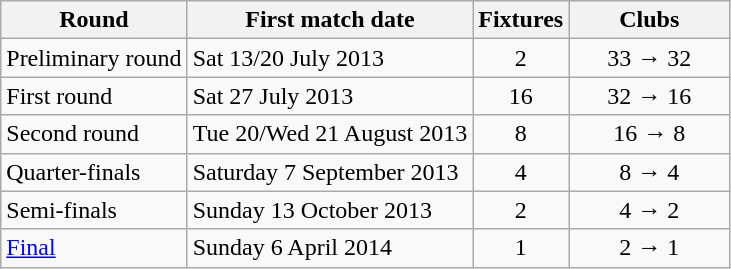<table class="wikitable">
<tr>
<th>Round</th>
<th>First match date</th>
<th>Fixtures</th>
<th width=100>Clubs</th>
</tr>
<tr align=center>
<td align=left>Preliminary round</td>
<td align=left>Sat 13/20 July 2013</td>
<td>2</td>
<td>33 → 32</td>
</tr>
<tr align=center>
<td align=left>First round</td>
<td align=left>Sat 27 July 2013</td>
<td>16</td>
<td>32 → 16</td>
</tr>
<tr align=center>
<td align=left>Second round</td>
<td align=left>Tue 20/Wed 21 August 2013</td>
<td>8</td>
<td>16 → 8</td>
</tr>
<tr align=center>
<td align=left>Quarter-finals</td>
<td align=left>Saturday 7 September 2013</td>
<td>4</td>
<td>8 → 4</td>
</tr>
<tr align=center>
<td align=left>Semi-finals</td>
<td align=left>Sunday 13 October 2013</td>
<td>2</td>
<td>4 → 2</td>
</tr>
<tr align=center>
<td align=left><a href='#'>Final</a></td>
<td align=left>Sunday 6 April 2014</td>
<td>1</td>
<td>2 → 1</td>
</tr>
</table>
